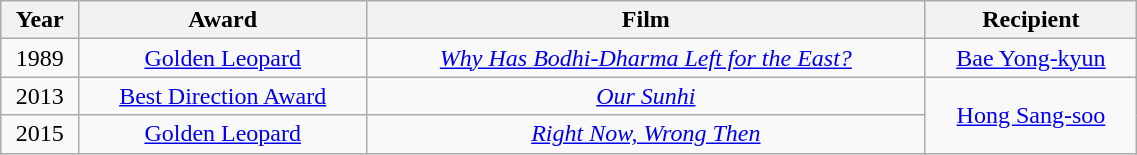<table class="wikitable mw-collapsible mw-collapsed" style="text-align:center; width:60%;">
<tr>
<th>Year</th>
<th>Award</th>
<th>Film</th>
<th>Recipient</th>
</tr>
<tr>
<td>1989</td>
<td><a href='#'>Golden Leopard</a></td>
<td><em><a href='#'>Why Has Bodhi-Dharma Left for the East?</a></em></td>
<td><a href='#'>Bae Yong-kyun</a></td>
</tr>
<tr>
<td>2013</td>
<td><a href='#'>Best Direction Award</a></td>
<td><em><a href='#'>Our Sunhi</a></em></td>
<td rowspan="2"><a href='#'>Hong Sang-soo</a></td>
</tr>
<tr>
<td>2015</td>
<td><a href='#'>Golden Leopard</a></td>
<td><em><a href='#'>Right Now, Wrong Then</a></em></td>
</tr>
</table>
